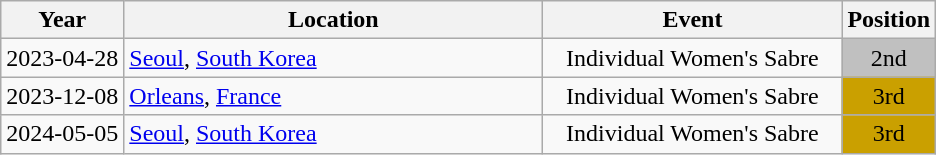<table class="wikitable" style="text-align:center;">
<tr>
<th>Year</th>
<th style="width:17em">Location</th>
<th style="width:12em">Event</th>
<th>Position</th>
</tr>
<tr>
<td>2023-04-28</td>
<td rowspan="1" align="left"> <a href='#'>Seoul</a>, <a href='#'>South Korea</a></td>
<td>Individual Women's Sabre</td>
<td bgcolor="silver">2nd</td>
</tr>
<tr>
<td>2023-12-08</td>
<td rowspan="1" align="left"> <a href='#'>Orleans</a>, <a href='#'>France</a></td>
<td>Individual Women's Sabre</td>
<td bgcolor="caramel">3rd</td>
</tr>
<tr>
<td>2024-05-05</td>
<td rowspan="1" align="left"> <a href='#'>Seoul</a>, <a href='#'>South Korea</a></td>
<td>Individual Women's Sabre</td>
<td bgcolor="caramel">3rd</td>
</tr>
</table>
